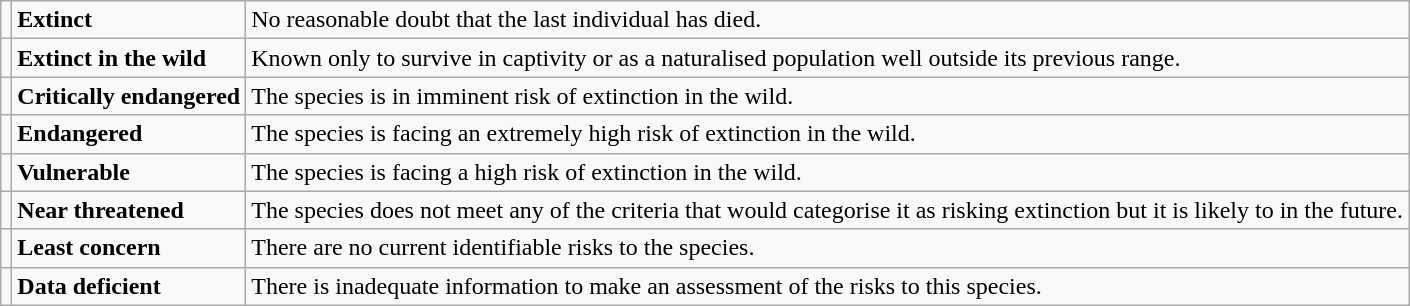<table class="wikitable" style="text-align:left">
<tr>
<td></td>
<td><strong>Extinct</strong></td>
<td>No reasonable doubt that the last individual has died.</td>
</tr>
<tr>
<td></td>
<td><strong>Extinct in the wild</strong></td>
<td>Known only to survive in captivity or as a naturalised population well outside its previous range.</td>
</tr>
<tr>
<td></td>
<td><strong>Critically endangered</strong></td>
<td>The species is in imminent risk of extinction in the wild.</td>
</tr>
<tr>
<td></td>
<td><strong>Endangered</strong></td>
<td>The species is facing an extremely high risk of extinction in the wild.</td>
</tr>
<tr>
<td></td>
<td><strong>Vulnerable</strong></td>
<td>The species is facing a high risk of extinction in the wild.</td>
</tr>
<tr>
<td></td>
<td><strong>Near threatened</strong></td>
<td>The species does not meet any of the criteria that would categorise it as risking extinction but it is likely to in the future.</td>
</tr>
<tr>
<td></td>
<td><strong>Least concern</strong></td>
<td>There are no current identifiable risks to the species.</td>
</tr>
<tr>
<td></td>
<td><strong>Data deficient</strong></td>
<td>There is inadequate information to make an assessment of the risks to this species.</td>
</tr>
</table>
